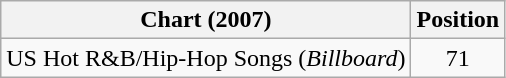<table class="wikitable">
<tr>
<th>Chart (2007)</th>
<th>Position</th>
</tr>
<tr>
<td>US Hot R&B/Hip-Hop Songs (<em>Billboard</em>)</td>
<td align="center">71</td>
</tr>
</table>
